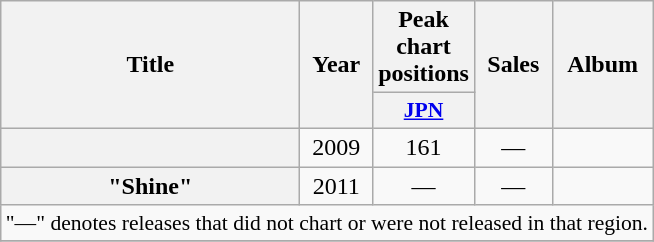<table class="wikitable plainrowheaders" style="text-align:center;">
<tr>
<th scope="col" rowspan="2" style="width:12em;">Title</th>
<th scope="col" rowspan="2">Year</th>
<th scope="col" colspan="1">Peak chart positions</th>
<th scope="col" rowspan="2">Sales</th>
<th scope="col" rowspan="2">Album</th>
</tr>
<tr>
<th scope="col" style="width:3em;font-size:90%;"><a href='#'>JPN</a></th>
</tr>
<tr>
<th scope="row"></th>
<td>2009</td>
<td>161</td>
<td>—</td>
<td></td>
</tr>
<tr>
<th scope="row">"Shine"</th>
<td>2011</td>
<td>—</td>
<td>—</td>
<td></td>
</tr>
<tr>
<td colspan="5" style="font-size:90%;">"—" denotes releases that did not chart or were not released in that region.</td>
</tr>
<tr>
</tr>
</table>
